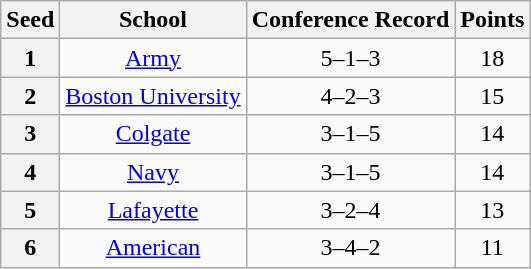<table class="wikitable" style="text-align:center">
<tr>
<th>Seed</th>
<th>School</th>
<th>Conference Record</th>
<th>Points</th>
</tr>
<tr>
<th>1</th>
<td><a href='#'>Army</a></td>
<td>5–1–3</td>
<td>18</td>
</tr>
<tr>
<th>2</th>
<td><a href='#'>Boston University</a></td>
<td>4–2–3</td>
<td>15</td>
</tr>
<tr>
<th>3</th>
<td><a href='#'>Colgate</a></td>
<td>3–1–5</td>
<td>14</td>
</tr>
<tr>
<th>4</th>
<td><a href='#'>Navy</a></td>
<td>3–1–5</td>
<td>14</td>
</tr>
<tr>
<th>5</th>
<td><a href='#'>Lafayette</a></td>
<td>3–2–4</td>
<td>13</td>
</tr>
<tr>
<th>6</th>
<td><a href='#'>American</a></td>
<td>3–4–2</td>
<td>11</td>
</tr>
</table>
